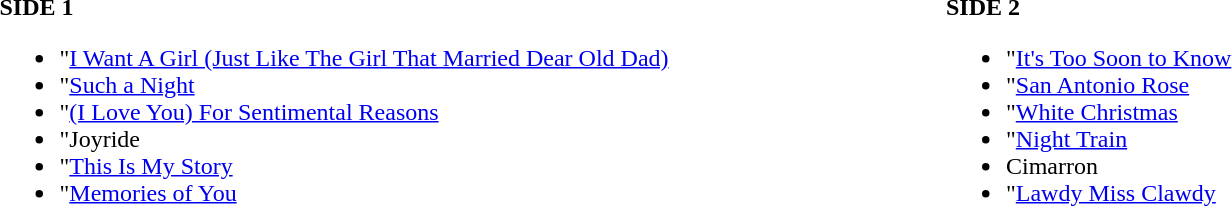<table width="100%" align="center"|>
<tr>
<td width="50%" valign="top"><br><strong>SIDE 1</strong><ul><li>"<a href='#'>I Want A Girl (Just Like The Girl That Married Dear Old Dad)</a></li><li>"<a href='#'>Such a Night</a></li><li>"<a href='#'>(I Love You) For Sentimental Reasons</a></li><li>"Joyride</li><li>"<a href='#'>This Is My Story</a></li><li>"<a href='#'>Memories of You</a></li></ul></td>
<td width="50%" valign="top"><br><strong>SIDE 2</strong><ul><li>"<a href='#'>It's Too Soon to Know</a></li><li>"<a href='#'>San Antonio Rose</a></li><li>"<a href='#'>White Christmas</a></li><li>"<a href='#'>Night Train</a></li><li>Cimarron</li><li>"<a href='#'>Lawdy Miss Clawdy</a></li></ul></td>
</tr>
</table>
